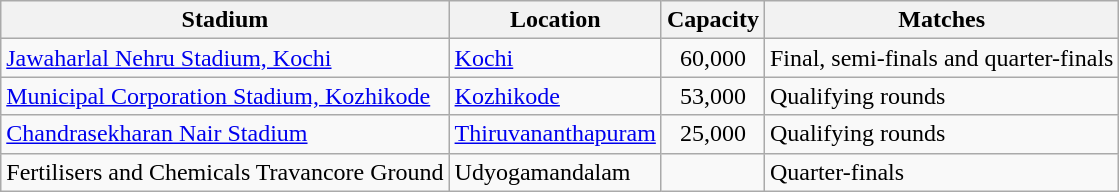<table class="wikitable sortable" style="text-align: left;">
<tr>
<th>Stadium</th>
<th>Location</th>
<th>Capacity</th>
<th>Matches</th>
</tr>
<tr>
<td><a href='#'>Jawaharlal Nehru Stadium, Kochi</a></td>
<td><a href='#'>Kochi</a></td>
<td style="text-align:center;">60,000</td>
<td>Final, semi-finals and quarter-finals</td>
</tr>
<tr>
<td><a href='#'>Municipal Corporation Stadium, Kozhikode</a></td>
<td><a href='#'>Kozhikode</a></td>
<td style="text-align:center;">53,000 </td>
<td>Qualifying rounds</td>
</tr>
<tr>
<td><a href='#'>Chandrasekharan Nair Stadium</a></td>
<td><a href='#'>Thiruvananthapuram</a></td>
<td style="text-align:center;">25,000</td>
<td>Qualifying rounds</td>
</tr>
<tr>
<td>Fertilisers and Chemicals Travancore Ground</td>
<td>Udyogamandalam</td>
<td></td>
<td>Quarter-finals</td>
</tr>
</table>
